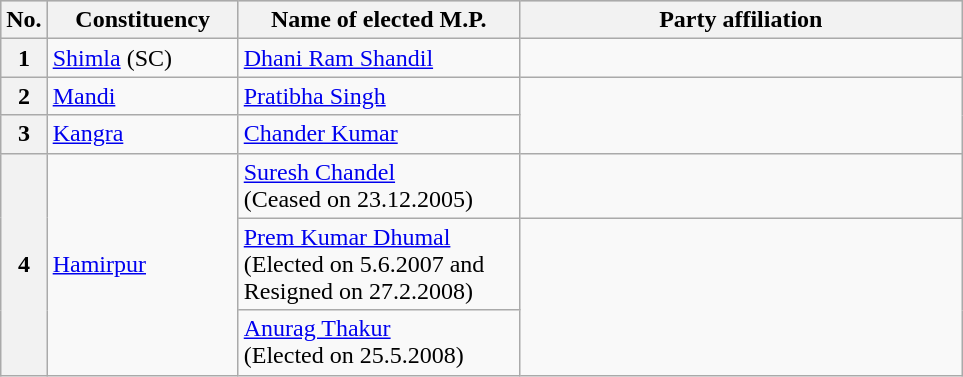<table class="wikitable">
<tr style="background:#ccc; text-align:center;">
<th>No.</th>
<th style="width:120px">Constituency</th>
<th style="width:180px">Name of elected M.P.</th>
<th colspan="2" style="width:18em">Party affiliation</th>
</tr>
<tr>
<th>1</th>
<td><a href='#'>Shimla</a> (SC)</td>
<td><a href='#'>Dhani Ram Shandil</a></td>
<td></td>
</tr>
<tr>
<th>2</th>
<td><a href='#'>Mandi</a></td>
<td><a href='#'>Pratibha Singh</a></td>
</tr>
<tr>
<th>3</th>
<td><a href='#'>Kangra</a></td>
<td><a href='#'>Chander Kumar</a></td>
</tr>
<tr>
<th rowspan="3">4</th>
<td rowspan="3"><a href='#'>Hamirpur</a></td>
<td><a href='#'>Suresh Chandel</a><br>(Ceased on 23.12.2005)</td>
<td></td>
</tr>
<tr>
<td><a href='#'>Prem Kumar Dhumal</a><br>(Elected on 5.6.2007 and Resigned on 27.2.2008)</td>
</tr>
<tr>
<td><a href='#'>Anurag Thakur</a><br>(Elected on 25.5.2008)</td>
</tr>
</table>
